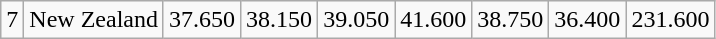<table class="wikitable">
<tr>
<td>7</td>
<td>New Zealand</td>
<td>37.650</td>
<td>38.150</td>
<td>39.050</td>
<td>41.600</td>
<td>38.750</td>
<td>36.400</td>
<td>231.600</td>
</tr>
</table>
